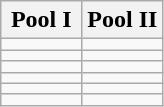<table class="wikitable">
<tr>
<th width=50%>Pool I</th>
<th width=50%>Pool II</th>
</tr>
<tr>
<td></td>
<td></td>
</tr>
<tr>
<td></td>
<td></td>
</tr>
<tr>
<td></td>
<td></td>
</tr>
<tr>
<td></td>
<td></td>
</tr>
<tr>
<td></td>
<td></td>
</tr>
<tr>
<td></td>
<td></td>
</tr>
</table>
